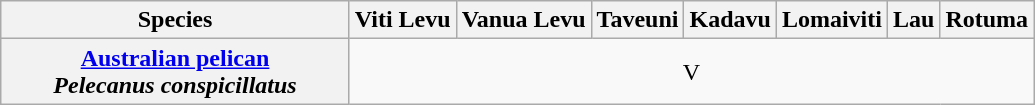<table class="wikitable" style="text-align:center">
<tr>
<th width="225">Species</th>
<th>Viti Levu</th>
<th>Vanua Levu</th>
<th>Taveuni</th>
<th>Kadavu</th>
<th>Lomaiviti</th>
<th>Lau</th>
<th>Rotuma</th>
</tr>
<tr>
<th><a href='#'>Australian pelican</a><br><em>Pelecanus conspicillatus</em></th>
<td colspan="8" align="center">V</td>
</tr>
</table>
